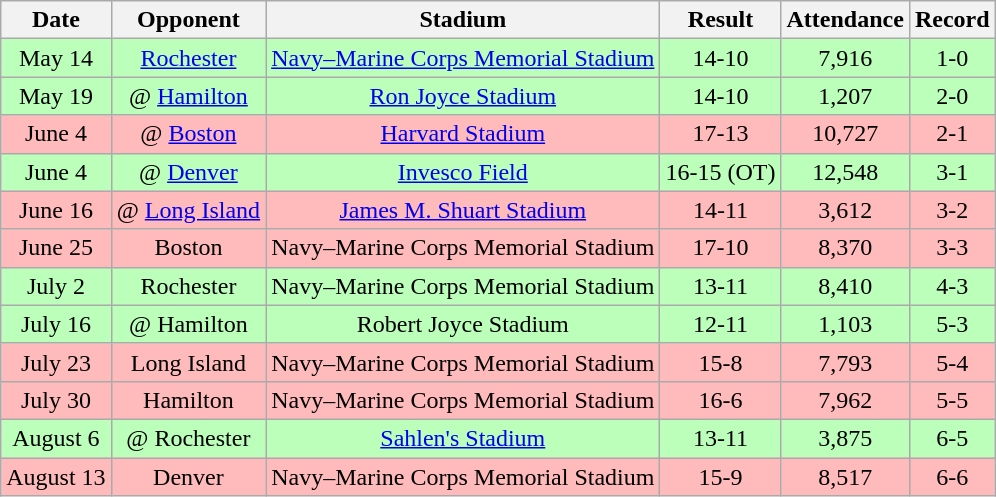<table class="wikitable" style="text-align:center">
<tr>
<th>Date</th>
<th>Opponent</th>
<th>Stadium</th>
<th>Result</th>
<th>Attendance</th>
<th>Record</th>
</tr>
<tr bgcolor="bbffbb">
<td>May 14</td>
<td><a href='#'>Rochester</a></td>
<td><a href='#'>Navy–Marine Corps Memorial Stadium</a></td>
<td>14-10</td>
<td>7,916</td>
<td>1-0</td>
</tr>
<tr bgcolor="bbffbb">
<td>May 19</td>
<td>@ <a href='#'>Hamilton</a></td>
<td><a href='#'>Ron Joyce Stadium</a></td>
<td>14-10</td>
<td>1,207</td>
<td>2-0</td>
</tr>
<tr bgcolor="ffbbbb">
<td>June 4</td>
<td>@ <a href='#'>Boston</a></td>
<td><a href='#'>Harvard Stadium</a></td>
<td>17-13</td>
<td>10,727</td>
<td>2-1</td>
</tr>
<tr bgcolor="bbffbb">
<td>June 4</td>
<td>@ <a href='#'>Denver</a></td>
<td><a href='#'>Invesco Field</a></td>
<td>16-15 (OT)</td>
<td>12,548</td>
<td>3-1</td>
</tr>
<tr bgcolor="ffbbbb">
<td>June 16</td>
<td>@ <a href='#'>Long Island</a></td>
<td><a href='#'>James M. Shuart Stadium</a></td>
<td>14-11</td>
<td>3,612</td>
<td>3-2</td>
</tr>
<tr bgcolor="ffbbbb">
<td>June 25</td>
<td>Boston</td>
<td>Navy–Marine Corps Memorial Stadium</td>
<td>17-10</td>
<td>8,370</td>
<td>3-3</td>
</tr>
<tr bgcolor="bbffbb">
<td>July 2</td>
<td>Rochester</td>
<td>Navy–Marine Corps Memorial Stadium</td>
<td>13-11</td>
<td>8,410</td>
<td>4-3</td>
</tr>
<tr bgcolor="bbffbb">
<td>July 16</td>
<td>@ Hamilton</td>
<td>Robert Joyce Stadium</td>
<td>12-11</td>
<td>1,103</td>
<td>5-3</td>
</tr>
<tr bgcolor="ffbbbb">
<td>July 23</td>
<td>Long Island</td>
<td>Navy–Marine Corps Memorial Stadium</td>
<td>15-8</td>
<td>7,793</td>
<td>5-4</td>
</tr>
<tr bgcolor="ffbbbb">
<td>July 30</td>
<td>Hamilton</td>
<td>Navy–Marine Corps Memorial Stadium</td>
<td>16-6</td>
<td>7,962</td>
<td>5-5</td>
</tr>
<tr bgcolor="bbffbb">
<td>August 6</td>
<td>@ Rochester</td>
<td><a href='#'>Sahlen's Stadium</a></td>
<td>13-11</td>
<td>3,875</td>
<td>6-5</td>
</tr>
<tr bgcolor="ffbbbb">
<td>August 13</td>
<td>Denver</td>
<td>Navy–Marine Corps Memorial Stadium</td>
<td>15-9</td>
<td>8,517</td>
<td>6-6</td>
</tr>
</table>
